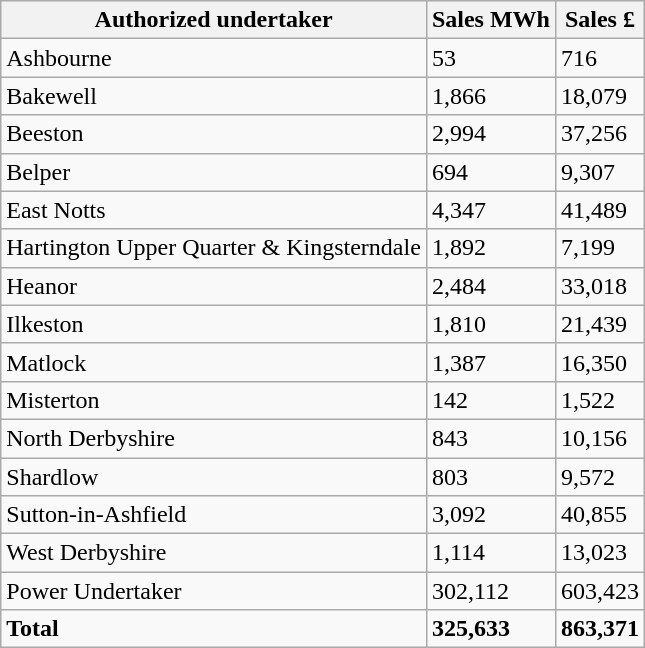<table class="wikitable">
<tr>
<th>Authorized undertaker</th>
<th>Sales MWh</th>
<th>Sales £</th>
</tr>
<tr>
<td>Ashbourne</td>
<td>53</td>
<td>716</td>
</tr>
<tr>
<td>Bakewell</td>
<td>1,866</td>
<td>18,079</td>
</tr>
<tr>
<td>Beeston</td>
<td>2,994</td>
<td>37,256</td>
</tr>
<tr>
<td>Belper</td>
<td>694</td>
<td>9,307</td>
</tr>
<tr>
<td>East Notts</td>
<td>4,347</td>
<td>41,489</td>
</tr>
<tr>
<td>Hartington Upper Quarter &  Kingsterndale</td>
<td>1,892</td>
<td>7,199</td>
</tr>
<tr>
<td>Heanor</td>
<td>2,484</td>
<td>33,018</td>
</tr>
<tr>
<td>Ilkeston</td>
<td>1,810</td>
<td>21,439</td>
</tr>
<tr>
<td>Matlock</td>
<td>1,387</td>
<td>16,350</td>
</tr>
<tr>
<td>Misterton</td>
<td>142</td>
<td>1,522</td>
</tr>
<tr>
<td>North Derbyshire</td>
<td>843</td>
<td>10,156</td>
</tr>
<tr>
<td>Shardlow</td>
<td>803</td>
<td>9,572</td>
</tr>
<tr>
<td>Sutton-in-Ashfield</td>
<td>3,092</td>
<td>40,855</td>
</tr>
<tr>
<td>West Derbyshire</td>
<td>1,114</td>
<td>13,023</td>
</tr>
<tr>
<td>Power Undertaker</td>
<td>302,112</td>
<td>603,423</td>
</tr>
<tr>
<td><strong>Total</strong></td>
<td><strong>325,633</strong></td>
<td><strong>863,371</strong></td>
</tr>
</table>
